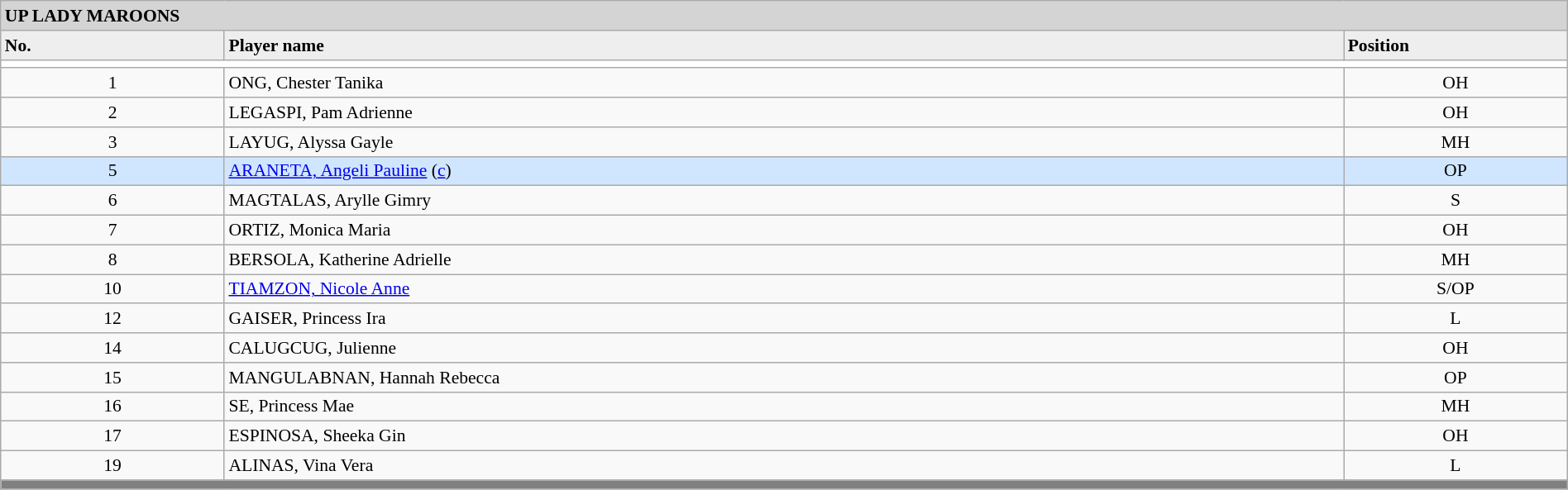<table class="wikitable collapsible collapsed" style="font-size:90%;width:100%;">
<tr>
<th style="background:#D4D4D4; text-align:left;" colspan=3> UP LADY MAROONS</th>
</tr>
<tr style="background:#EEEEEE; font-weight:bold;">
<td width=10%>No.</td>
<td width=50%>Player name</td>
<td width=10%>Position</td>
</tr>
<tr style="background:#FFFFFF;">
<td colspan=3 align=center></td>
</tr>
<tr>
<td align=center>1</td>
<td>ONG, Chester Tanika</td>
<td align=center>OH</td>
</tr>
<tr>
<td align=center>2</td>
<td>LEGASPI, Pam Adrienne</td>
<td align=center>OH</td>
</tr>
<tr>
<td align=center>3</td>
<td>LAYUG, Alyssa Gayle</td>
<td align=center>MH</td>
</tr>
<tr bgcolor=#D0E6FF>
<td align=center>5</td>
<td><a href='#'>ARANETA, Angeli Pauline</a> (<a href='#'>c</a>)</td>
<td align=center>OP</td>
</tr>
<tr>
<td align=center>6</td>
<td>MAGTALAS, Arylle Gimry</td>
<td align=center>S</td>
</tr>
<tr>
<td align=center>7</td>
<td>ORTIZ, Monica Maria</td>
<td align=center>OH</td>
</tr>
<tr>
<td align=center>8</td>
<td>BERSOLA, Katherine Adrielle</td>
<td align=center>MH</td>
</tr>
<tr>
<td align=center>10</td>
<td><a href='#'>TIAMZON, Nicole Anne</a></td>
<td align=center>S/OP</td>
</tr>
<tr>
<td align=center>12</td>
<td>GAISER, Princess Ira</td>
<td align=center>L</td>
</tr>
<tr>
<td align=center>14</td>
<td>CALUGCUG, Julienne</td>
<td align=center>OH</td>
</tr>
<tr>
<td align=center>15</td>
<td>MANGULABNAN, Hannah Rebecca</td>
<td align=center>OP</td>
</tr>
<tr>
<td align=center>16</td>
<td>SE, Princess Mae</td>
<td align=center>MH</td>
</tr>
<tr>
<td align=center>17</td>
<td>ESPINOSA, Sheeka Gin</td>
<td align=center>OH</td>
</tr>
<tr>
<td align=center>19</td>
<td>ALINAS, Vina Vera</td>
<td align=center>L</td>
</tr>
<tr>
<th style="background:gray;" colspan=3></th>
</tr>
<tr>
</tr>
</table>
